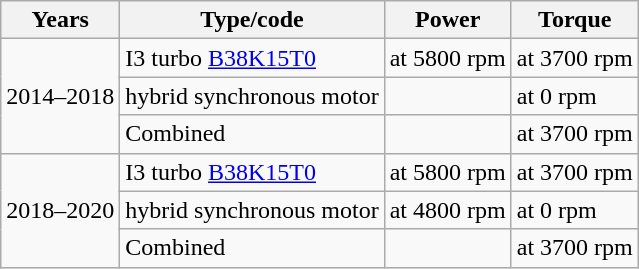<table class="wikitable sortable collapsible">
<tr>
<th>Years</th>
<th>Type/code</th>
<th>Power</th>
<th>Torque</th>
</tr>
<tr>
<td rowspan="3">2014–2018</td>
<td> I3 turbo <a href='#'>B38K15T0</a></td>
<td> at 5800 rpm</td>
<td> at 3700 rpm</td>
</tr>
<tr>
<td>hybrid synchronous motor</td>
<td></td>
<td> at 0 rpm</td>
</tr>
<tr>
<td>Combined</td>
<td></td>
<td> at 3700 rpm</td>
</tr>
<tr>
<td rowspan="3">2018–2020</td>
<td> I3 turbo <a href='#'>B38K15T0</a></td>
<td> at 5800 rpm</td>
<td> at 3700 rpm</td>
</tr>
<tr>
<td>hybrid synchronous motor</td>
<td> at 4800 rpm</td>
<td> at 0 rpm</td>
</tr>
<tr>
<td>Combined</td>
<td></td>
<td> at 3700 rpm</td>
</tr>
</table>
